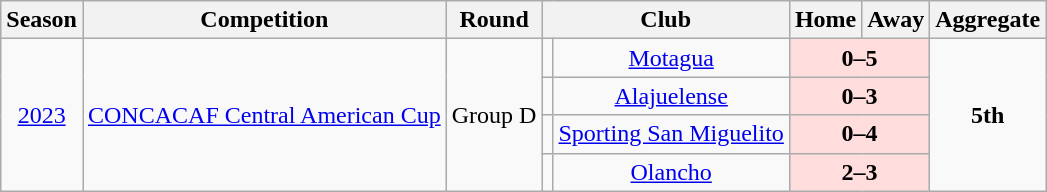<table class="wikitable" style="text-align:center;">
<tr>
<th>Season</th>
<th>Competition</th>
<th>Round</th>
<th colspan=2>Club</th>
<th>Home</th>
<th>Away</th>
<th>Aggregate</th>
</tr>
<tr>
<td rowspan=4><a href='#'>2023</a></td>
<td rowspan=4><a href='#'>CONCACAF Central American Cup</a></td>
<td rowspan=4>Group D</td>
<td></td>
<td><a href='#'>Motagua</a></td>
<td colspan=2 style="background:#fdd;"><strong>0–5</strong></td>
<td rowspan=4><strong>5th</strong></td>
</tr>
<tr>
<td></td>
<td><a href='#'>Alajuelense</a></td>
<td colspan=2 style="background:#fdd;"><strong>0–3</strong></td>
</tr>
<tr>
<td></td>
<td><a href='#'>Sporting San Miguelito</a></td>
<td colspan=2 style="background:#fdd;"><strong>0–4</strong></td>
</tr>
<tr>
<td></td>
<td><a href='#'>Olancho</a></td>
<td colspan=2 style="background:#fdd;"><strong>2–3</strong></td>
</tr>
</table>
